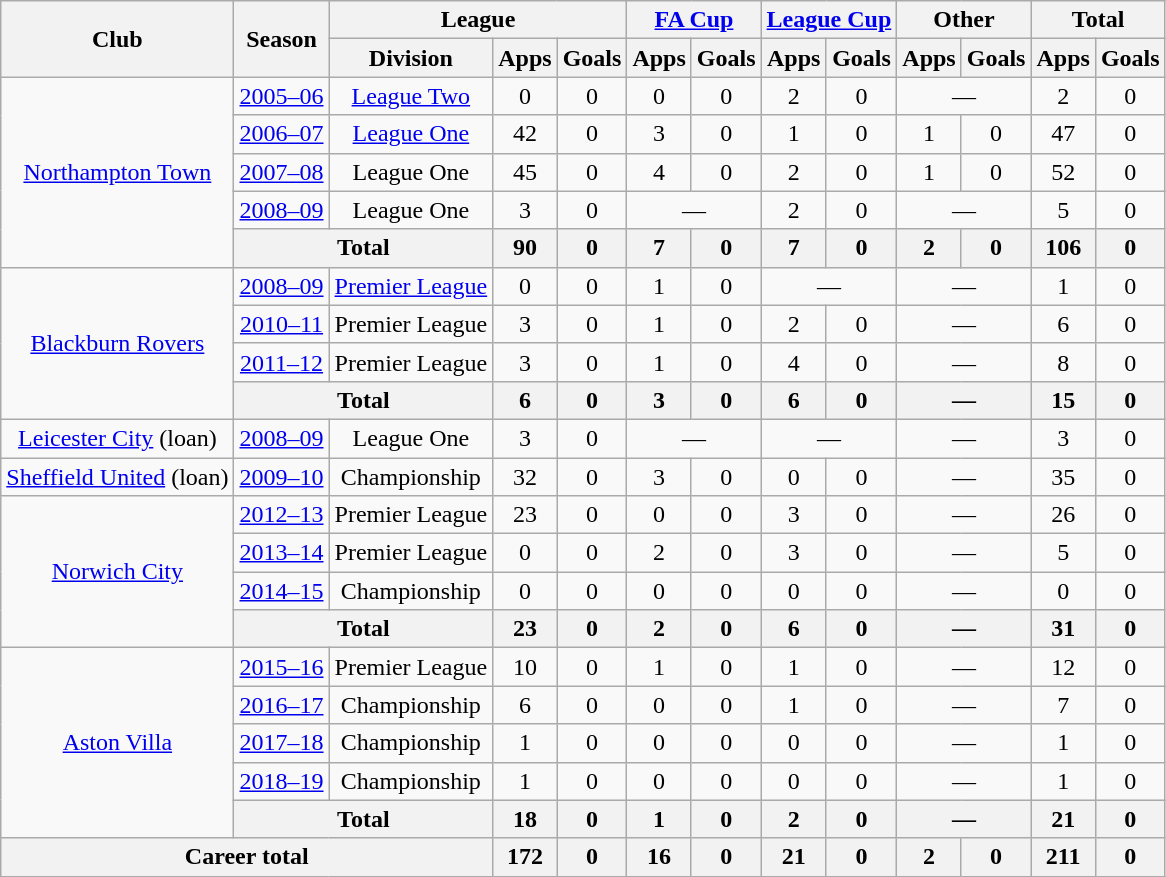<table class="wikitable" style="text-align:center">
<tr>
<th rowspan="2">Club</th>
<th rowspan="2">Season</th>
<th colspan="3">League</th>
<th colspan="2"><a href='#'>FA Cup</a></th>
<th colspan="2"><a href='#'>League Cup</a></th>
<th colspan="2">Other</th>
<th colspan="2">Total</th>
</tr>
<tr>
<th>Division</th>
<th>Apps</th>
<th>Goals</th>
<th>Apps</th>
<th>Goals</th>
<th>Apps</th>
<th>Goals</th>
<th>Apps</th>
<th>Goals</th>
<th>Apps</th>
<th>Goals</th>
</tr>
<tr>
<td rowspan="5"><a href='#'>Northampton Town</a></td>
<td><a href='#'>2005–06</a></td>
<td><a href='#'>League Two</a></td>
<td>0</td>
<td>0</td>
<td>0</td>
<td>0</td>
<td>2</td>
<td>0</td>
<td colspan="2">—</td>
<td>2</td>
<td>0</td>
</tr>
<tr>
<td><a href='#'>2006–07</a></td>
<td><a href='#'>League One</a></td>
<td>42</td>
<td>0</td>
<td>3</td>
<td>0</td>
<td>1</td>
<td>0</td>
<td>1</td>
<td>0</td>
<td>47</td>
<td>0</td>
</tr>
<tr>
<td><a href='#'>2007–08</a></td>
<td>League One</td>
<td>45</td>
<td>0</td>
<td>4</td>
<td>0</td>
<td>2</td>
<td>0</td>
<td>1</td>
<td>0</td>
<td>52</td>
<td>0</td>
</tr>
<tr>
<td><a href='#'>2008–09</a></td>
<td>League One</td>
<td>3</td>
<td>0</td>
<td colspan="2">—</td>
<td>2</td>
<td>0</td>
<td colspan="2">—</td>
<td>5</td>
<td>0</td>
</tr>
<tr>
<th colspan="2">Total</th>
<th>90</th>
<th>0</th>
<th>7</th>
<th>0</th>
<th>7</th>
<th>0</th>
<th>2</th>
<th>0</th>
<th>106</th>
<th>0</th>
</tr>
<tr>
<td rowspan="4"><a href='#'>Blackburn Rovers</a></td>
<td><a href='#'>2008–09</a></td>
<td><a href='#'>Premier League</a></td>
<td>0</td>
<td>0</td>
<td>1</td>
<td>0</td>
<td colspan="2">—</td>
<td colspan="2">—</td>
<td>1</td>
<td>0</td>
</tr>
<tr>
<td><a href='#'>2010–11</a></td>
<td>Premier League</td>
<td>3</td>
<td>0</td>
<td>1</td>
<td>0</td>
<td>2</td>
<td>0</td>
<td colspan="2">—</td>
<td>6</td>
<td>0</td>
</tr>
<tr>
<td><a href='#'>2011–12</a></td>
<td>Premier League</td>
<td>3</td>
<td>0</td>
<td>1</td>
<td>0</td>
<td>4</td>
<td>0</td>
<td colspan="2">—</td>
<td>8</td>
<td>0</td>
</tr>
<tr>
<th colspan="2">Total</th>
<th>6</th>
<th>0</th>
<th>3</th>
<th>0</th>
<th>6</th>
<th>0</th>
<th colspan="2">—</th>
<th>15</th>
<th>0</th>
</tr>
<tr>
<td><a href='#'>Leicester City</a> (loan)</td>
<td><a href='#'>2008–09</a></td>
<td>League One</td>
<td>3</td>
<td>0</td>
<td colspan="2">—</td>
<td colspan="2">—</td>
<td colspan="2">—</td>
<td>3</td>
<td>0</td>
</tr>
<tr>
<td><a href='#'>Sheffield United</a> (loan)</td>
<td><a href='#'>2009–10</a></td>
<td>Championship</td>
<td>32</td>
<td>0</td>
<td>3</td>
<td>0</td>
<td>0</td>
<td>0</td>
<td colspan="2">—</td>
<td>35</td>
<td>0</td>
</tr>
<tr>
<td rowspan="4"><a href='#'>Norwich City</a></td>
<td><a href='#'>2012–13</a></td>
<td>Premier League</td>
<td>23</td>
<td>0</td>
<td>0</td>
<td>0</td>
<td>3</td>
<td>0</td>
<td colspan="2">—</td>
<td>26</td>
<td>0</td>
</tr>
<tr>
<td><a href='#'>2013–14</a></td>
<td>Premier League</td>
<td>0</td>
<td>0</td>
<td>2</td>
<td>0</td>
<td>3</td>
<td>0</td>
<td colspan="2">—</td>
<td>5</td>
<td>0</td>
</tr>
<tr>
<td><a href='#'>2014–15</a></td>
<td>Championship</td>
<td>0</td>
<td>0</td>
<td>0</td>
<td>0</td>
<td>0</td>
<td>0</td>
<td colspan="2">—</td>
<td>0</td>
<td>0</td>
</tr>
<tr>
<th colspan="2">Total</th>
<th>23</th>
<th>0</th>
<th>2</th>
<th>0</th>
<th>6</th>
<th>0</th>
<th colspan="2">—</th>
<th>31</th>
<th>0</th>
</tr>
<tr>
<td rowspan="5"><a href='#'>Aston Villa</a></td>
<td><a href='#'>2015–16</a></td>
<td>Premier League</td>
<td>10</td>
<td>0</td>
<td>1</td>
<td>0</td>
<td>1</td>
<td>0</td>
<td colspan="2">—</td>
<td>12</td>
<td>0</td>
</tr>
<tr>
<td><a href='#'>2016–17</a></td>
<td>Championship</td>
<td>6</td>
<td>0</td>
<td>0</td>
<td>0</td>
<td>1</td>
<td>0</td>
<td colspan="2">—</td>
<td>7</td>
<td>0</td>
</tr>
<tr>
<td><a href='#'>2017–18</a></td>
<td>Championship</td>
<td>1</td>
<td>0</td>
<td>0</td>
<td>0</td>
<td>0</td>
<td>0</td>
<td colspan="2">—</td>
<td>1</td>
<td>0</td>
</tr>
<tr>
<td><a href='#'>2018–19</a></td>
<td>Championship</td>
<td>1</td>
<td>0</td>
<td>0</td>
<td>0</td>
<td>0</td>
<td>0</td>
<td colspan="2">—</td>
<td>1</td>
<td>0</td>
</tr>
<tr>
<th colspan="2">Total</th>
<th>18</th>
<th>0</th>
<th>1</th>
<th>0</th>
<th>2</th>
<th>0</th>
<th colspan="2">—</th>
<th>21</th>
<th>0</th>
</tr>
<tr>
<th colspan="3">Career total</th>
<th>172</th>
<th>0</th>
<th>16</th>
<th>0</th>
<th>21</th>
<th>0</th>
<th>2</th>
<th>0</th>
<th>211</th>
<th>0</th>
</tr>
</table>
